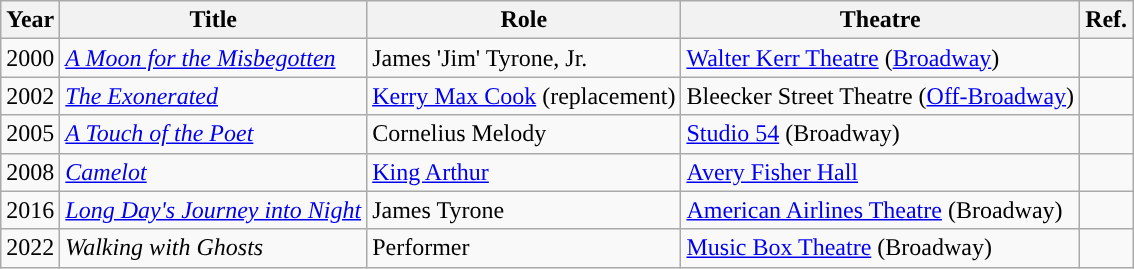<table class="wikitable">
<tr>
<th scope="col">Year</th>
<th scope="col">Title</th>
<th scope="col">Role</th>
<th scope="col">Theatre</th>
<th scope="col">Ref.</th>
</tr>
<tr>
<td>2000</td>
<td><em><a href='#'>A Moon for the Misbegotten</a></em></td>
<td>James 'Jim' Tyrone, Jr.</td>
<td><a href='#'>Walter Kerr Theatre</a> (<a href='#'>Broadway</a>)</td>
<td></td>
</tr>
<tr>
<td>2002</td>
<td><em><a href='#'>The Exonerated</a></em></td>
<td><a href='#'>Kerry Max Cook</a> (replacement)</td>
<td>Bleecker Street Theatre (<a href='#'>Off-Broadway</a>)</td>
<td></td>
</tr>
<tr>
<td>2005</td>
<td><em><a href='#'>A Touch of the Poet</a></em></td>
<td>Cornelius Melody</td>
<td><a href='#'>Studio 54</a> (Broadway)</td>
<td></td>
</tr>
<tr>
<td>2008</td>
<td><em><a href='#'>Camelot</a></em></td>
<td><a href='#'>King Arthur</a></td>
<td><a href='#'>Avery Fisher Hall</a></td>
<td></td>
</tr>
<tr>
<td>2016</td>
<td><em><a href='#'>Long Day's Journey into Night</a></em></td>
<td>James Tyrone</td>
<td><a href='#'>American Airlines Theatre</a> (Broadway)</td>
<td></td>
</tr>
<tr>
<td>2022</td>
<td><em>Walking with Ghosts</em></td>
<td>Performer</td>
<td><a href='#'>Music Box Theatre</a> (Broadway)</td>
<td></td>
</tr>
</table>
